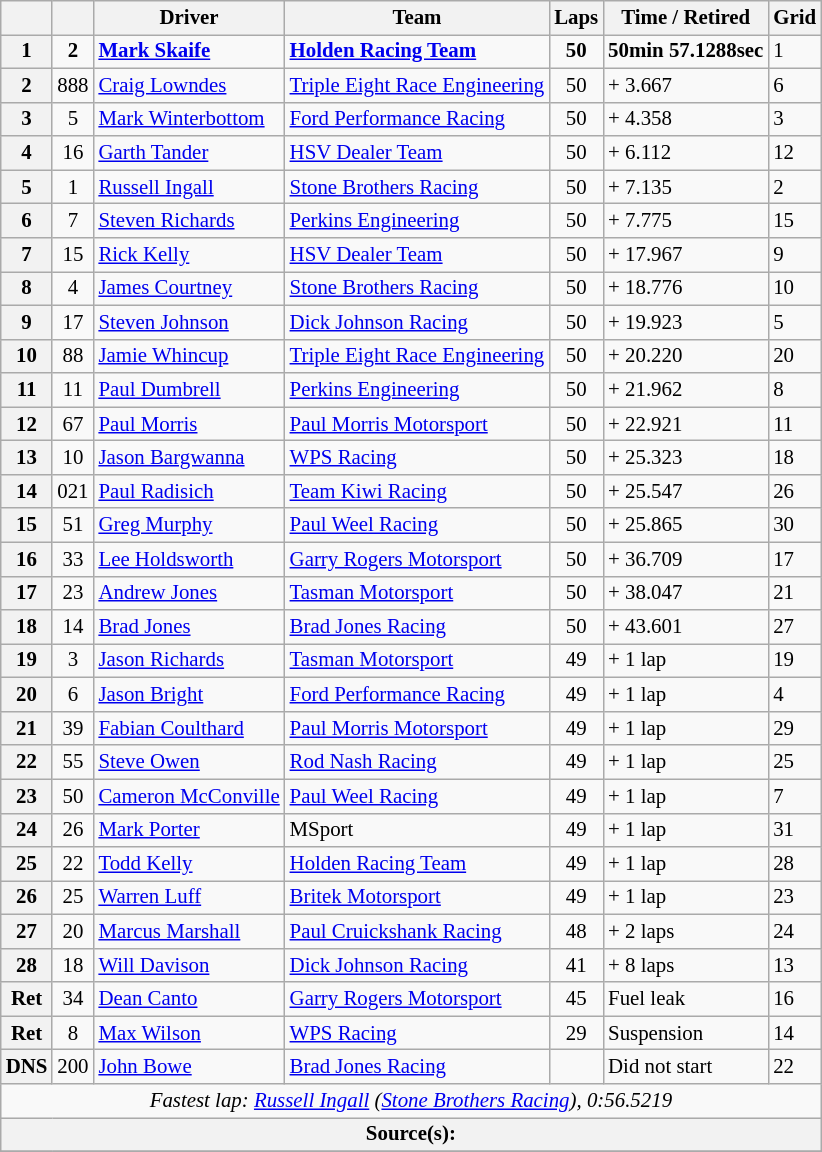<table class="wikitable" style="font-size: 87%">
<tr>
<th></th>
<th></th>
<th>Driver</th>
<th>Team</th>
<th>Laps</th>
<th>Time / Retired</th>
<th>Grid</th>
</tr>
<tr>
<th>1</th>
<td align="center"><strong>2</strong></td>
<td><strong> <a href='#'>Mark Skaife</a></strong></td>
<td><strong><a href='#'>Holden Racing Team</a></strong></td>
<td align="center"><strong>50</strong></td>
<td><strong>50min 57.1288sec</strong></td>
<td>1</td>
</tr>
<tr>
<th>2</th>
<td align="center">888</td>
<td> <a href='#'>Craig Lowndes</a></td>
<td><a href='#'>Triple Eight Race Engineering</a></td>
<td align="center">50</td>
<td>+ 3.667</td>
<td>6</td>
</tr>
<tr>
<th>3</th>
<td align="center">5</td>
<td> <a href='#'>Mark Winterbottom</a></td>
<td><a href='#'>Ford Performance Racing</a></td>
<td align="center">50</td>
<td>+ 4.358</td>
<td>3</td>
</tr>
<tr>
<th>4</th>
<td align="center">16</td>
<td> <a href='#'>Garth Tander</a></td>
<td><a href='#'>HSV Dealer Team</a></td>
<td align="center">50</td>
<td>+ 6.112</td>
<td>12</td>
</tr>
<tr>
<th>5</th>
<td align="center">1</td>
<td> <a href='#'>Russell Ingall</a></td>
<td><a href='#'>Stone Brothers Racing</a></td>
<td align="center">50</td>
<td>+ 7.135</td>
<td>2</td>
</tr>
<tr>
<th>6</th>
<td align="center">7</td>
<td> <a href='#'>Steven Richards</a></td>
<td><a href='#'>Perkins Engineering</a></td>
<td align="center">50</td>
<td>+ 7.775</td>
<td>15</td>
</tr>
<tr>
<th>7</th>
<td align="center">15</td>
<td> <a href='#'>Rick Kelly</a></td>
<td><a href='#'>HSV Dealer Team</a></td>
<td align="center">50</td>
<td>+ 17.967</td>
<td>9</td>
</tr>
<tr>
<th>8</th>
<td align="center">4</td>
<td> <a href='#'>James Courtney</a></td>
<td><a href='#'>Stone Brothers Racing</a></td>
<td align="center">50</td>
<td>+ 18.776</td>
<td>10</td>
</tr>
<tr>
<th>9</th>
<td align="center">17</td>
<td> <a href='#'>Steven Johnson</a></td>
<td><a href='#'>Dick Johnson Racing</a></td>
<td align="center">50</td>
<td>+ 19.923</td>
<td>5</td>
</tr>
<tr>
<th>10</th>
<td align="center">88</td>
<td> <a href='#'>Jamie Whincup</a></td>
<td><a href='#'>Triple Eight Race Engineering</a></td>
<td align="center">50</td>
<td>+ 20.220</td>
<td>20</td>
</tr>
<tr>
<th>11</th>
<td align="center">11</td>
<td> <a href='#'>Paul Dumbrell</a></td>
<td><a href='#'>Perkins Engineering</a></td>
<td align="center">50</td>
<td>+ 21.962</td>
<td>8</td>
</tr>
<tr>
<th>12</th>
<td align="center">67</td>
<td> <a href='#'>Paul Morris</a></td>
<td><a href='#'>Paul Morris Motorsport</a></td>
<td align="center">50</td>
<td>+ 22.921</td>
<td>11</td>
</tr>
<tr>
<th>13</th>
<td align="center">10</td>
<td> <a href='#'>Jason Bargwanna</a></td>
<td><a href='#'>WPS Racing</a></td>
<td align="center">50</td>
<td>+ 25.323</td>
<td>18</td>
</tr>
<tr>
<th>14</th>
<td align="center">021</td>
<td> <a href='#'>Paul Radisich</a></td>
<td><a href='#'>Team Kiwi Racing</a></td>
<td align="center">50</td>
<td>+ 25.547</td>
<td>26</td>
</tr>
<tr>
<th>15</th>
<td align="center">51</td>
<td> <a href='#'>Greg Murphy</a></td>
<td><a href='#'>Paul Weel Racing</a></td>
<td align="center">50</td>
<td>+ 25.865</td>
<td>30</td>
</tr>
<tr>
<th>16</th>
<td align="center">33</td>
<td> <a href='#'>Lee Holdsworth</a></td>
<td><a href='#'>Garry Rogers Motorsport</a></td>
<td align="center">50</td>
<td>+ 36.709</td>
<td>17</td>
</tr>
<tr>
<th>17</th>
<td align="center">23</td>
<td> <a href='#'>Andrew Jones</a></td>
<td><a href='#'>Tasman Motorsport</a></td>
<td align="center">50</td>
<td>+ 38.047</td>
<td>21</td>
</tr>
<tr>
<th>18</th>
<td align="center">14</td>
<td> <a href='#'>Brad Jones</a></td>
<td><a href='#'>Brad Jones Racing</a></td>
<td align="center">50</td>
<td>+ 43.601</td>
<td>27</td>
</tr>
<tr>
<th>19</th>
<td align="center">3</td>
<td> <a href='#'>Jason Richards</a></td>
<td><a href='#'>Tasman Motorsport</a></td>
<td align="center">49</td>
<td>+ 1 lap</td>
<td>19</td>
</tr>
<tr>
<th>20</th>
<td align="center">6</td>
<td> <a href='#'>Jason Bright</a></td>
<td><a href='#'>Ford Performance Racing</a></td>
<td align="center">49</td>
<td>+ 1 lap</td>
<td>4</td>
</tr>
<tr>
<th>21</th>
<td align="center">39</td>
<td> <a href='#'>Fabian Coulthard</a></td>
<td><a href='#'>Paul Morris Motorsport</a></td>
<td align="center">49</td>
<td>+ 1 lap</td>
<td>29</td>
</tr>
<tr>
<th>22</th>
<td align="center">55</td>
<td> <a href='#'>Steve Owen</a></td>
<td><a href='#'>Rod Nash Racing</a></td>
<td align="center">49</td>
<td>+ 1 lap</td>
<td>25</td>
</tr>
<tr>
<th>23</th>
<td align="center">50</td>
<td> <a href='#'>Cameron McConville</a></td>
<td><a href='#'>Paul Weel Racing</a></td>
<td align="center">49</td>
<td>+ 1 lap</td>
<td>7</td>
</tr>
<tr>
<th>24</th>
<td align="center">26</td>
<td> <a href='#'>Mark Porter</a></td>
<td>MSport</td>
<td align="center">49</td>
<td>+ 1 lap</td>
<td>31</td>
</tr>
<tr>
<th>25</th>
<td align="center">22</td>
<td> <a href='#'>Todd Kelly</a></td>
<td><a href='#'>Holden Racing Team</a></td>
<td align="center">49</td>
<td>+ 1 lap</td>
<td>28</td>
</tr>
<tr>
<th>26</th>
<td align="center">25</td>
<td> <a href='#'>Warren Luff</a></td>
<td><a href='#'>Britek Motorsport</a></td>
<td align="center">49</td>
<td>+ 1 lap</td>
<td>23</td>
</tr>
<tr>
<th>27</th>
<td align="center">20</td>
<td> <a href='#'>Marcus Marshall</a></td>
<td><a href='#'>Paul Cruickshank Racing</a></td>
<td align="center">48</td>
<td>+ 2 laps</td>
<td>24</td>
</tr>
<tr>
<th>28</th>
<td align="center">18</td>
<td> <a href='#'>Will Davison</a></td>
<td><a href='#'>Dick Johnson Racing</a></td>
<td align="center">41</td>
<td>+ 8 laps</td>
<td>13</td>
</tr>
<tr>
<th>Ret</th>
<td align="center">34</td>
<td> <a href='#'>Dean Canto</a></td>
<td><a href='#'>Garry Rogers Motorsport</a></td>
<td align="center">45</td>
<td>Fuel leak</td>
<td>16</td>
</tr>
<tr>
<th>Ret</th>
<td align="center">8</td>
<td> <a href='#'>Max Wilson</a></td>
<td><a href='#'>WPS Racing</a></td>
<td align="center">29</td>
<td>Suspension</td>
<td>14</td>
</tr>
<tr>
<th>DNS</th>
<td align="center">200</td>
<td> <a href='#'>John Bowe</a></td>
<td><a href='#'>Brad Jones Racing</a></td>
<td></td>
<td>Did not start</td>
<td>22</td>
</tr>
<tr>
<td colspan="7" align="center"><em>Fastest lap: <a href='#'>Russell Ingall</a> (<a href='#'>Stone Brothers Racing</a>), 0:56.5219</em></td>
</tr>
<tr>
<th colspan=7>Source(s):</th>
</tr>
<tr>
</tr>
</table>
